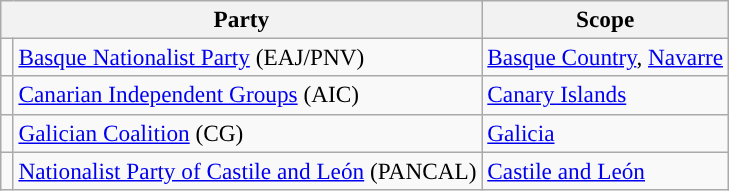<table class="wikitable" style="text-align:left; font-size:97%;">
<tr>
<th colspan="2">Party</th>
<th>Scope</th>
</tr>
<tr>
<td width="1"></td>
<td><a href='#'>Basque Nationalist Party</a> (EAJ/PNV)</td>
<td><a href='#'>Basque Country</a>, <a href='#'>Navarre</a></td>
</tr>
<tr>
<td></td>
<td><a href='#'>Canarian Independent Groups</a> (AIC)</td>
<td><a href='#'>Canary Islands</a></td>
</tr>
<tr>
<td></td>
<td><a href='#'>Galician Coalition</a> (CG)</td>
<td><a href='#'>Galicia</a></td>
</tr>
<tr>
<td></td>
<td><a href='#'>Nationalist Party of Castile and León</a> (PANCAL)</td>
<td><a href='#'>Castile and León</a></td>
</tr>
</table>
